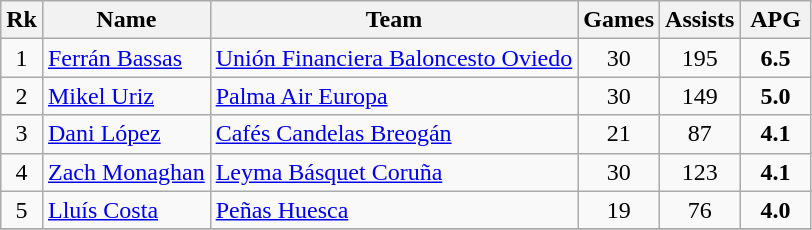<table class="wikitable" style="text-align: center;">
<tr>
<th>Rk</th>
<th>Name</th>
<th>Team</th>
<th>Games</th>
<th>Assists</th>
<th width=40>APG</th>
</tr>
<tr>
<td>1</td>
<td align="left"> <a href='#'>Ferrán Bassas</a></td>
<td align="left"><a href='#'>Unión Financiera Baloncesto Oviedo</a></td>
<td>30</td>
<td>195</td>
<td><strong>6.5</strong></td>
</tr>
<tr>
<td>2</td>
<td align="left"> <a href='#'>Mikel Uriz</a></td>
<td align="left"><a href='#'>Palma Air Europa</a></td>
<td>30</td>
<td>149</td>
<td><strong>5.0</strong></td>
</tr>
<tr>
<td>3</td>
<td align="left"> <a href='#'>Dani López</a></td>
<td align="left"><a href='#'>Cafés Candelas Breogán</a></td>
<td>21</td>
<td>87</td>
<td><strong>4.1</strong></td>
</tr>
<tr>
<td>4</td>
<td align="left"> <a href='#'>Zach Monaghan</a></td>
<td align="left"><a href='#'>Leyma Básquet Coruña</a></td>
<td>30</td>
<td>123</td>
<td><strong>4.1</strong></td>
</tr>
<tr>
<td>5</td>
<td align="left"> <a href='#'>Lluís Costa</a></td>
<td align="left"><a href='#'>Peñas Huesca</a></td>
<td>19</td>
<td>76</td>
<td><strong>4.0</strong></td>
</tr>
<tr>
</tr>
</table>
